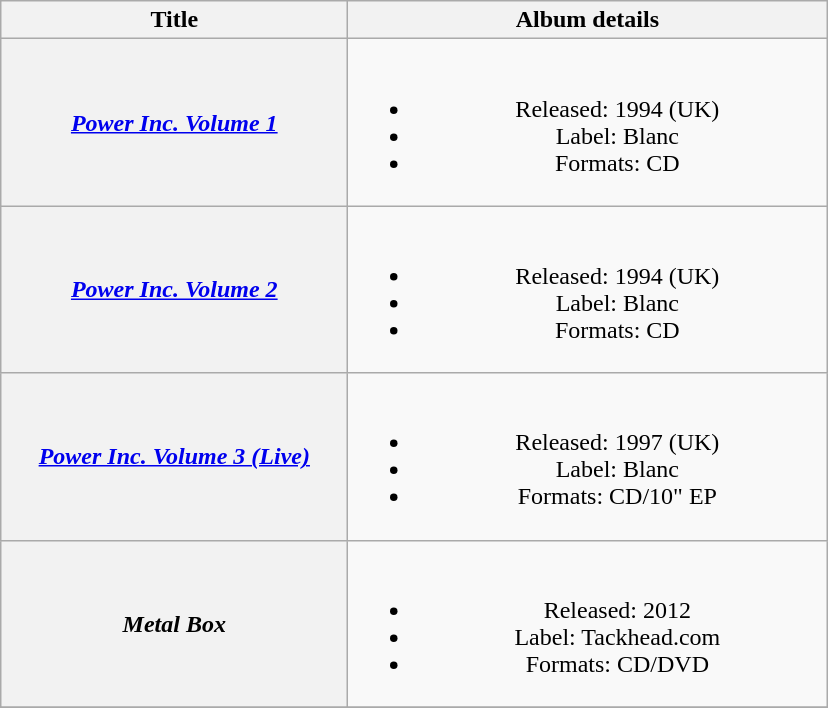<table class="wikitable plainrowheaders" style="text-align:center;">
<tr>
<th scope="col" rowspan="1" style="width:14em;">Title</th>
<th scope="col" rowspan="1" style="width:19.5em;">Album details</th>
</tr>
<tr>
<th scope="row"><em><a href='#'>Power Inc. Volume 1</a></em></th>
<td><br><ul><li>Released: 1994 <span>(UK)</span></li><li>Label: Blanc</li><li>Formats: CD</li></ul></td>
</tr>
<tr>
<th scope="row"><em><a href='#'>Power Inc. Volume 2</a></em></th>
<td><br><ul><li>Released: 1994 <span>(UK)</span></li><li>Label: Blanc</li><li>Formats: CD</li></ul></td>
</tr>
<tr>
<th scope="row"><em><a href='#'>Power Inc. Volume 3 (Live)</a></em></th>
<td><br><ul><li>Released: 1997 <span>(UK)</span></li><li>Label: Blanc</li><li>Formats: CD/10" EP</li></ul></td>
</tr>
<tr>
<th scope="row"><em>Metal Box</em></th>
<td><br><ul><li>Released: 2012</li><li>Label: Tackhead.com</li><li>Formats: CD/DVD</li></ul></td>
</tr>
<tr>
</tr>
</table>
